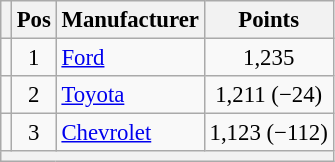<table class="wikitable" style="font-size: 95%">
<tr>
<th></th>
<th>Pos</th>
<th>Manufacturer</th>
<th>Points</th>
</tr>
<tr>
<td align="left"></td>
<td style="text-align:center;">1</td>
<td><a href='#'>Ford</a></td>
<td style="text-align:center;">1,235</td>
</tr>
<tr>
<td align="left"></td>
<td style="text-align:center;">2</td>
<td><a href='#'>Toyota</a></td>
<td style="text-align:center;">1,211 (−24)</td>
</tr>
<tr>
<td align="left"></td>
<td style="text-align:center;">3</td>
<td><a href='#'>Chevrolet</a></td>
<td style="text-align:center;">1,123 (−112)</td>
</tr>
<tr class="sortbottom">
<th colspan="9"></th>
</tr>
</table>
